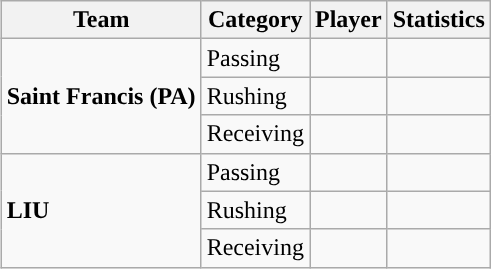<table class="wikitable" style="float: right;">
<tr>
<th>Team</th>
<th>Category</th>
<th>Player</th>
<th>Statistics</th>
</tr>
<tr>
<td rowspan=3><strong>Saint Francis (PA)</strong></td>
<td>Passing</td>
<td></td>
<td></td>
</tr>
<tr>
<td>Rushing</td>
<td></td>
<td></td>
</tr>
<tr>
<td>Receiving</td>
<td></td>
<td></td>
</tr>
<tr>
<td rowspan=3><strong>LIU</strong></td>
<td>Passing</td>
<td></td>
<td></td>
</tr>
<tr>
<td>Rushing</td>
<td></td>
<td></td>
</tr>
<tr>
<td>Receiving</td>
<td></td>
<td></td>
</tr>
</table>
